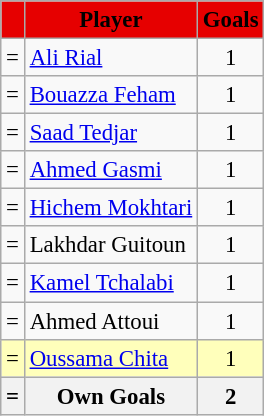<table border="0" class="wikitable" style="text-align:center;font-size:95%">
<tr>
<th scope=col style="color:#000000; background:#E60000;"></th>
<th scope=col style="color:#000000; background:#E60000;">Player</th>
<th scope=col style="color:#000000; background:#E60000;">Goals</th>
</tr>
<tr>
<td align=left>=</td>
<td align=left> <a href='#'>Ali Rial</a></td>
<td align=center>1</td>
</tr>
<tr>
<td align=left>=</td>
<td align=left> <a href='#'>Bouazza Feham</a></td>
<td align=center>1</td>
</tr>
<tr>
<td align=left>=</td>
<td align=left> <a href='#'>Saad Tedjar</a></td>
<td align=center>1</td>
</tr>
<tr>
<td align=left>=</td>
<td align=left> <a href='#'>Ahmed Gasmi</a></td>
<td align=center>1</td>
</tr>
<tr>
<td align=left>=</td>
<td align=left> <a href='#'>Hichem Mokhtari</a></td>
<td align=center>1</td>
</tr>
<tr>
<td align=left>=</td>
<td align=left> Lakhdar Guitoun</td>
<td align=center>1</td>
</tr>
<tr>
<td align=left>=</td>
<td align=left> <a href='#'>Kamel Tchalabi</a></td>
<td align=center>1</td>
</tr>
<tr>
<td align=left>=</td>
<td align=left> Ahmed Attoui</td>
<td align=center>1</td>
</tr>
<tr style="background:#ffb">
<td align=left>=</td>
<td align=left> <a href='#'>Oussama Chita</a></td>
<td align=center>1</td>
</tr>
<tr>
<th align=left>=</th>
<th>Own Goals</th>
<th align=center>2</th>
</tr>
</table>
